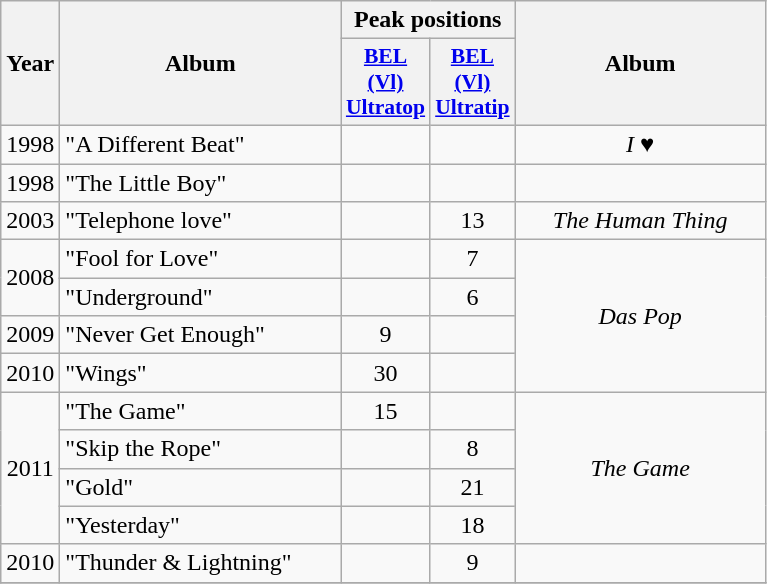<table class="wikitable">
<tr>
<th align="center" rowspan="2" width="10">Year</th>
<th align="center" rowspan="2" width="180">Album</th>
<th align="center" colspan="2" width="20">Peak positions</th>
<th align="center" rowspan="2" width="160">Album</th>
</tr>
<tr>
<th scope="col" style="width:3em;font-size:90%;"><a href='#'>BEL <br>(Vl)<br>Ultratop</a><br></th>
<th scope="col" style="width:3em;font-size:90%;"><a href='#'>BEL <br>(Vl)<br>Ultratip</a></th>
</tr>
<tr>
<td style="text-align:center;">1998</td>
<td>"A Different Beat"</td>
<td style="text-align:center;"></td>
<td style="text-align:center;"></td>
<td style="text-align:center;"><em>I ♥</em></td>
</tr>
<tr>
<td style="text-align:center;">1998</td>
<td>"The Little Boy"</td>
<td style="text-align:center;"></td>
<td style="text-align:center;"></td>
<td style="text-align:center;"></td>
</tr>
<tr>
<td style="text-align:center;">2003</td>
<td>"Telephone love"</td>
<td style="text-align:center;"></td>
<td style="text-align:center;">13</td>
<td style="text-align:center;"><em>The Human Thing</em></td>
</tr>
<tr>
<td style="text-align:center;" rowspan=2>2008</td>
<td>"Fool for Love"</td>
<td style="text-align:center;"></td>
<td style="text-align:center;">7</td>
<td style="text-align:center;" rowspan=4><em>Das Pop</em></td>
</tr>
<tr>
<td>"Underground"</td>
<td style="text-align:center;"></td>
<td style="text-align:center;">6</td>
</tr>
<tr>
<td style="text-align:center;">2009</td>
<td>"Never Get Enough"</td>
<td style="text-align:center;">9</td>
<td style="text-align:center;"></td>
</tr>
<tr>
<td style="text-align:center;">2010</td>
<td>"Wings"</td>
<td style="text-align:center;">30</td>
<td style="text-align:center;"></td>
</tr>
<tr>
<td style="text-align:center;" rowspan=4>2011</td>
<td>"The Game"</td>
<td style="text-align:center;">15</td>
<td style="text-align:center;"></td>
<td style="text-align:center;" rowspan=4><em>The Game</em></td>
</tr>
<tr>
<td>"Skip the Rope"</td>
<td style="text-align:center;"></td>
<td style="text-align:center;">8</td>
</tr>
<tr>
<td>"Gold"</td>
<td style="text-align:center;"></td>
<td style="text-align:center;">21</td>
</tr>
<tr>
<td>"Yesterday"</td>
<td style="text-align:center;"></td>
<td style="text-align:center;">18</td>
</tr>
<tr>
<td style="text-align:center;">2010</td>
<td>"Thunder & Lightning"</td>
<td style="text-align:center;"></td>
<td style="text-align:center;">9</td>
<td style="text-align:center;"></td>
</tr>
<tr>
</tr>
</table>
